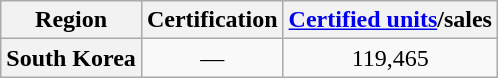<table class="wikitable plainrowheaders" style="text-align:center">
<tr>
<th scope="col">Region</th>
<th scope="col">Certification</th>
<th scope="col"><a href='#'>Certified units</a>/sales</th>
</tr>
<tr>
<th scope="row">South Korea</th>
<td>—</td>
<td align="center">119,465</td>
</tr>
</table>
